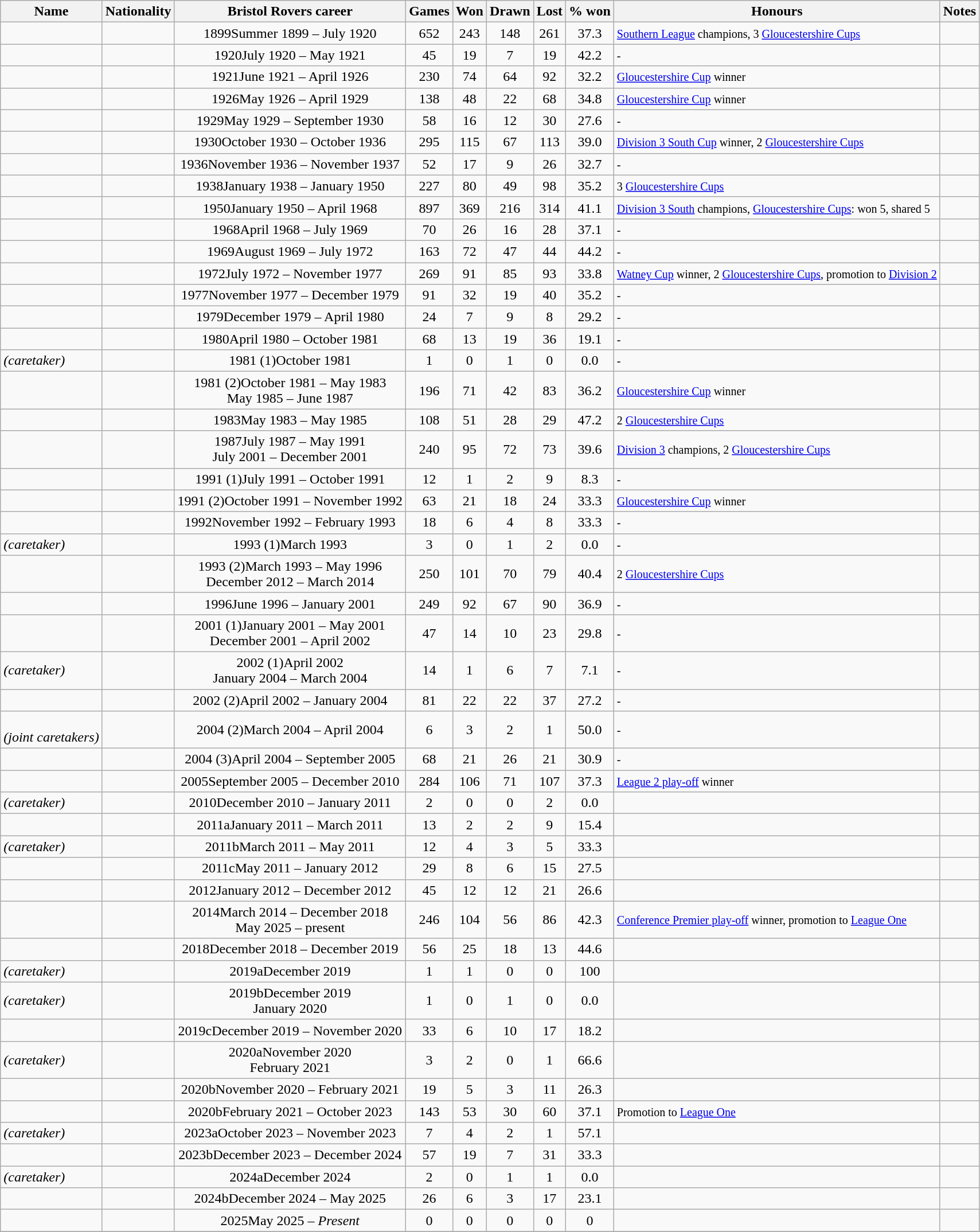<table class="wikitable sortable" style="text-align: center;">
<tr>
<th>Name</th>
<th>Nationality</th>
<th>Bristol Rovers career</th>
<th>Games</th>
<th>Won</th>
<th>Drawn</th>
<th>Lost</th>
<th>% won</th>
<th class="unsortable">Honours</th>
<th class="unsortable">Notes</th>
</tr>
<tr>
<td align="left"></td>
<td></td>
<td><span>1899</span>Summer 1899 – July 1920</td>
<td>652</td>
<td>243</td>
<td>148</td>
<td>261</td>
<td>37.3</td>
<td align="left"><small><a href='#'>Southern League</a> champions, 3 <a href='#'>Gloucestershire Cups</a></small></td>
<td></td>
</tr>
<tr>
<td align="left"></td>
<td></td>
<td><span>1920</span>July 1920 – May 1921</td>
<td>45</td>
<td>19</td>
<td>7</td>
<td>19</td>
<td>42.2</td>
<td align="left"><small>-</small></td>
<td></td>
</tr>
<tr>
<td align="left"></td>
<td></td>
<td><span>1921</span>June 1921 – April 1926</td>
<td>230</td>
<td>74</td>
<td>64</td>
<td>92</td>
<td>32.2</td>
<td align="left"><small><a href='#'>Gloucestershire Cup</a> winner</small></td>
<td></td>
</tr>
<tr>
<td align="left"></td>
<td></td>
<td><span>1926</span>May 1926 – April 1929</td>
<td>138</td>
<td>48</td>
<td>22</td>
<td>68</td>
<td>34.8</td>
<td align="left"><small><a href='#'>Gloucestershire Cup</a> winner</small></td>
<td></td>
</tr>
<tr>
<td align="left"></td>
<td></td>
<td><span>1929</span>May 1929 – September 1930</td>
<td>58</td>
<td>16</td>
<td>12</td>
<td>30</td>
<td>27.6</td>
<td align="left"><small>-</small></td>
<td></td>
</tr>
<tr>
<td align="left"></td>
<td></td>
<td><span>1930</span>October 1930 – October 1936</td>
<td>295</td>
<td>115</td>
<td>67</td>
<td>113</td>
<td>39.0</td>
<td align="left"><small><a href='#'>Division 3 South Cup</a> winner, 2 <a href='#'>Gloucestershire Cups</a></small></td>
<td></td>
</tr>
<tr>
<td align="left"></td>
<td></td>
<td><span>1936</span>November 1936 – November 1937</td>
<td>52</td>
<td>17</td>
<td>9</td>
<td>26</td>
<td>32.7</td>
<td align="left"><small>-</small></td>
<td></td>
</tr>
<tr>
<td align="left"></td>
<td></td>
<td><span>1938</span>January 1938 – January 1950</td>
<td>227</td>
<td>80</td>
<td>49</td>
<td>98</td>
<td>35.2</td>
<td align="left"><small>3 <a href='#'>Gloucestershire Cups</a></small></td>
<td></td>
</tr>
<tr>
<td align="left"></td>
<td></td>
<td><span>1950</span>January 1950 – April 1968</td>
<td>897</td>
<td>369</td>
<td>216</td>
<td>314</td>
<td>41.1</td>
<td align="left"><small><a href='#'>Division 3 South</a> champions, <a href='#'>Gloucestershire Cups</a>: won 5, shared 5</small></td>
<td></td>
</tr>
<tr>
<td align="left"></td>
<td></td>
<td><span>1968</span>April 1968 – July 1969</td>
<td>70</td>
<td>26</td>
<td>16</td>
<td>28</td>
<td>37.1</td>
<td align="left"><small>-</small></td>
<td></td>
</tr>
<tr>
<td align="left"></td>
<td></td>
<td><span>1969</span>August 1969 – July 1972</td>
<td>163</td>
<td>72</td>
<td>47</td>
<td>44</td>
<td>44.2</td>
<td align="left"><small>-</small></td>
<td></td>
</tr>
<tr>
<td align="left"></td>
<td></td>
<td><span>1972</span>July 1972 – November 1977</td>
<td>269</td>
<td>91</td>
<td>85</td>
<td>93</td>
<td>33.8</td>
<td align="left"><small><a href='#'>Watney Cup</a> winner, 2 <a href='#'>Gloucestershire Cups</a>, promotion to <a href='#'>Division 2</a></small></td>
<td></td>
</tr>
<tr>
<td align="left"></td>
<td></td>
<td><span>1977</span>November 1977 – December 1979</td>
<td>91</td>
<td>32</td>
<td>19</td>
<td>40</td>
<td>35.2</td>
<td align="left"><small>-</small></td>
<td></td>
</tr>
<tr>
<td align="left"></td>
<td></td>
<td><span>1979</span>December 1979 – April 1980</td>
<td>24</td>
<td>7</td>
<td>9</td>
<td>8</td>
<td>29.2</td>
<td align="left"><small>-</small></td>
<td></td>
</tr>
<tr>
<td align="left"></td>
<td></td>
<td><span>1980</span>April 1980 – October 1981</td>
<td>68</td>
<td>13</td>
<td>19</td>
<td>36</td>
<td>19.1</td>
<td align="left"><small>-</small></td>
<td></td>
</tr>
<tr>
<td align="left"> <em>(caretaker)</em></td>
<td></td>
<td><span>1981 (1)</span>October 1981</td>
<td>1</td>
<td>0</td>
<td>1</td>
<td>0</td>
<td>0.0</td>
<td align="left"><small>-</small></td>
<td></td>
</tr>
<tr>
<td align="left"></td>
<td></td>
<td><span>1981 (2)</span>October 1981 – May 1983<br>May 1985 – June 1987</td>
<td>196</td>
<td>71</td>
<td>42</td>
<td>83</td>
<td>36.2</td>
<td align="left"><small><a href='#'>Gloucestershire Cup</a> winner</small></td>
<td></td>
</tr>
<tr>
<td align="left"></td>
<td></td>
<td><span>1983</span>May 1983 – May 1985</td>
<td>108</td>
<td>51</td>
<td>28</td>
<td>29</td>
<td>47.2</td>
<td align="left"><small>2 <a href='#'>Gloucestershire Cups</a></small></td>
<td></td>
</tr>
<tr>
<td align="left"></td>
<td></td>
<td><span>1987</span>July 1987 – May 1991<br>July 2001 – December 2001</td>
<td>240</td>
<td>95</td>
<td>72</td>
<td>73</td>
<td>39.6</td>
<td align="left"><small><a href='#'>Division 3</a> champions, 2 <a href='#'>Gloucestershire Cups</a></small></td>
<td></td>
</tr>
<tr>
<td align="left"></td>
<td></td>
<td><span>1991 (1)</span>July 1991 – October 1991</td>
<td>12</td>
<td>1</td>
<td>2</td>
<td>9</td>
<td>8.3</td>
<td align="left"><small>-</small></td>
<td></td>
</tr>
<tr>
<td align="left"></td>
<td></td>
<td><span>1991 (2)</span>October 1991 – November 1992</td>
<td>63</td>
<td>21</td>
<td>18</td>
<td>24</td>
<td>33.3</td>
<td align="left"><small><a href='#'>Gloucestershire Cup</a> winner</small></td>
<td></td>
</tr>
<tr>
<td align="left"></td>
<td></td>
<td><span>1992</span>November 1992 – February 1993</td>
<td>18</td>
<td>6</td>
<td>4</td>
<td>8</td>
<td>33.3</td>
<td align="left"><small>-</small></td>
<td></td>
</tr>
<tr>
<td align="left"> <em>(caretaker)</em></td>
<td></td>
<td><span>1993 (1)</span>March 1993</td>
<td>3</td>
<td>0</td>
<td>1</td>
<td>2</td>
<td>0.0</td>
<td align="left"><small>-</small></td>
<td></td>
</tr>
<tr>
<td align="left"></td>
<td></td>
<td><span>1993 (2)</span>March 1993 – May 1996<br>December 2012 – March 2014</td>
<td>250</td>
<td>101</td>
<td>70</td>
<td>79</td>
<td>40.4</td>
<td align="left"><small>2 <a href='#'>Gloucestershire Cups</a></small></td>
<td></td>
</tr>
<tr>
<td align="left"></td>
<td></td>
<td><span>1996</span>June 1996 – January 2001</td>
<td>249</td>
<td>92</td>
<td>67</td>
<td>90</td>
<td>36.9</td>
<td align="left"><small>-</small></td>
<td></td>
</tr>
<tr>
<td align="left"></td>
<td></td>
<td><span>2001 (1)</span>January 2001 – May 2001<br>December 2001 – April 2002</td>
<td>47</td>
<td>14</td>
<td>10</td>
<td>23</td>
<td>29.8</td>
<td align="left"><small>-</small></td>
<td></td>
</tr>
<tr>
<td align="left"> <em>(caretaker)</em></td>
<td></td>
<td><span>2002 (1)</span>April 2002<br>January 2004 – March 2004</td>
<td>14</td>
<td>1</td>
<td>6</td>
<td>7</td>
<td>7.1</td>
<td align="left"><small>-</small></td>
<td></td>
</tr>
<tr>
<td align="left"></td>
<td></td>
<td><span>2002 (2)</span>April 2002 – January 2004</td>
<td>81</td>
<td>22</td>
<td>22</td>
<td>37</td>
<td>27.2</td>
<td align="left"><small>-</small></td>
<td></td>
</tr>
<tr>
<td align="left"><br> <em>(joint caretakers)</em></td>
<td></td>
<td><span>2004 (2)</span>March 2004 – April 2004</td>
<td>6</td>
<td>3</td>
<td>2</td>
<td>1</td>
<td>50.0</td>
<td align="left"><small>-</small></td>
<td></td>
</tr>
<tr>
<td align="left"></td>
<td></td>
<td><span>2004 (3)</span>April 2004 – September 2005</td>
<td>68</td>
<td>21</td>
<td>26</td>
<td>21</td>
<td>30.9</td>
<td align="left"><small>-</small></td>
<td></td>
</tr>
<tr>
<td align="left"></td>
<td></td>
<td><span>2005</span>September 2005 – December 2010</td>
<td>284</td>
<td>106</td>
<td>71</td>
<td>107</td>
<td>37.3</td>
<td align="left"><small><a href='#'>League 2 play-off</a> winner</small></td>
<td></td>
</tr>
<tr>
<td align="left"> <em>(caretaker)</em></td>
<td></td>
<td><span>2010</span>December 2010 – January 2011</td>
<td>2</td>
<td>0</td>
<td>0</td>
<td>2</td>
<td>0.0</td>
<td></td>
<td></td>
</tr>
<tr>
<td align="left"></td>
<td></td>
<td><span>2011a</span>January 2011 – March 2011</td>
<td>13</td>
<td>2</td>
<td>2</td>
<td>9</td>
<td>15.4</td>
<td></td>
<td></td>
</tr>
<tr>
<td align="left"> <em>(caretaker)</em></td>
<td></td>
<td><span>2011b</span>March 2011 – May 2011</td>
<td>12</td>
<td>4</td>
<td>3</td>
<td>5</td>
<td>33.3</td>
<td></td>
<td></td>
</tr>
<tr>
<td align="left"></td>
<td></td>
<td><span>2011c</span>May 2011 – January 2012</td>
<td>29</td>
<td>8</td>
<td>6</td>
<td>15</td>
<td>27.5</td>
<td></td>
<td></td>
</tr>
<tr>
<td align="left"></td>
<td></td>
<td><span>2012</span>January 2012 – December 2012</td>
<td>45</td>
<td>12</td>
<td>12</td>
<td>21</td>
<td>26.6</td>
<td></td>
<td></td>
</tr>
<tr>
<td align="left"></td>
<td></td>
<td><span>2014</span>March 2014 – December 2018<br>May 2025 – present</td>
<td>246</td>
<td>104</td>
<td>56</td>
<td>86</td>
<td>42.3</td>
<td align="left"><small><a href='#'>Conference Premier play-off</a> winner, promotion to <a href='#'>League One</a></small></td>
<td></td>
</tr>
<tr>
<td align="left"></td>
<td></td>
<td><span>2018</span>December 2018 – December 2019</td>
<td>56</td>
<td>25</td>
<td>18</td>
<td>13</td>
<td>44.6</td>
<td></td>
<td></td>
</tr>
<tr>
<td align="left"> <em>(caretaker)</em></td>
<td></td>
<td><span>2019a</span>December 2019</td>
<td>1</td>
<td>1</td>
<td>0</td>
<td>0</td>
<td>100</td>
<td></td>
<td></td>
</tr>
<tr>
<td align="left"> <em>(caretaker)</em></td>
<td></td>
<td><span>2019b</span>December 2019<br>January 2020</td>
<td>1</td>
<td>0</td>
<td>1</td>
<td>0</td>
<td>0.0</td>
<td></td>
<td></td>
</tr>
<tr>
<td align="left"></td>
<td></td>
<td><span>2019c</span>December 2019 – November 2020</td>
<td>33</td>
<td>6</td>
<td>10</td>
<td>17</td>
<td>18.2</td>
<td></td>
<td></td>
</tr>
<tr>
<td align="left"> <em>(caretaker)</em></td>
<td></td>
<td><span>2020a</span>November 2020<br>February 2021</td>
<td>3</td>
<td>2</td>
<td>0</td>
<td>1</td>
<td>66.6</td>
<td></td>
<td></td>
</tr>
<tr>
<td align="left"></td>
<td></td>
<td><span>2020b</span>November 2020 – February 2021</td>
<td>19</td>
<td>5</td>
<td>3</td>
<td>11</td>
<td>26.3</td>
<td></td>
<td></td>
</tr>
<tr>
<td align="left"></td>
<td></td>
<td><span>2020b</span>February 2021 – October 2023</td>
<td>143</td>
<td>53</td>
<td>30</td>
<td>60</td>
<td>37.1</td>
<td align="left"><small>Promotion to <a href='#'>League One</a></small></td>
<td></td>
</tr>
<tr>
<td align="left"> <em>(caretaker)</em></td>
<td></td>
<td><span>2023a</span>October 2023 – November 2023</td>
<td>7</td>
<td>4</td>
<td>2</td>
<td>1</td>
<td>57.1</td>
<td></td>
<td></td>
</tr>
<tr>
<td align="left"></td>
<td></td>
<td><span>2023b</span>December 2023 – December 2024</td>
<td>57</td>
<td>19</td>
<td>7</td>
<td>31</td>
<td>33.3</td>
<td></td>
<td></td>
</tr>
<tr>
<td align="left"> <em>(caretaker)</em></td>
<td></td>
<td><span>2024a</span>December 2024</td>
<td>2</td>
<td>0</td>
<td>1</td>
<td>1</td>
<td>0.0</td>
<td></td>
<td></td>
</tr>
<tr>
<td align="left"></td>
<td></td>
<td><span>2024b</span>December 2024 – May 2025</td>
<td>26</td>
<td>6</td>
<td>3</td>
<td>17</td>
<td>23.1</td>
<td></td>
<td></td>
</tr>
<tr>
<td align="left"></td>
<td></td>
<td><span>2025</span>May 2025 – <em>Present</em></td>
<td>0</td>
<td>0</td>
<td>0</td>
<td>0</td>
<td>0</td>
<td></td>
<td></td>
</tr>
<tr>
</tr>
</table>
